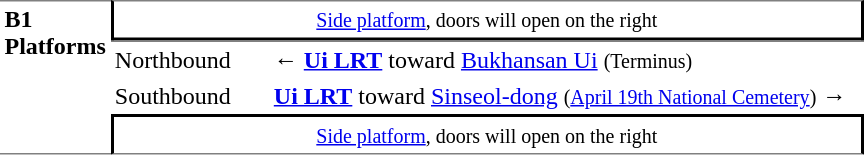<table table border=0 cellspacing=0 cellpadding=3>
<tr>
<td style="border-top:solid 1px gray;border-bottom:solid 1px gray;" width=50 rowspan=10 valign=top><strong>B1<br>Platforms</strong></td>
<td style="border-top:solid 1px gray;border-right:solid 2px black;border-left:solid 2px black;border-bottom:solid 2px black;text-align:center;" colspan=2><small><a href='#'>Side platform</a>, doors will open on the right</small></td>
</tr>
<tr>
<td style="border-bottom:solid 0px gray;border-top:solid 1px gray;" width=100>Northbound</td>
<td style="border-bottom:solid 0px gray;border-top:solid 1px gray;" width=390>← <a href='#'><span><strong>Ui LRT</strong></span></a> toward <a href='#'>Bukhansan Ui</a> <small>(Terminus)</small></td>
</tr>
<tr>
<td>Southbound</td>
<td> <a href='#'><span><strong>Ui LRT</strong></span></a> toward <a href='#'>Sinseol-dong</a> <small>(<a href='#'>April 19th National Cemetery</a>)</small> →</td>
</tr>
<tr>
<td style="border-top:solid 2px black;border-right:solid 2px black;border-left:solid 2px black;border-bottom:solid 1px gray;text-align:center;" colspan=2><small><a href='#'>Side platform</a>, doors will open on the right</small></td>
</tr>
</table>
